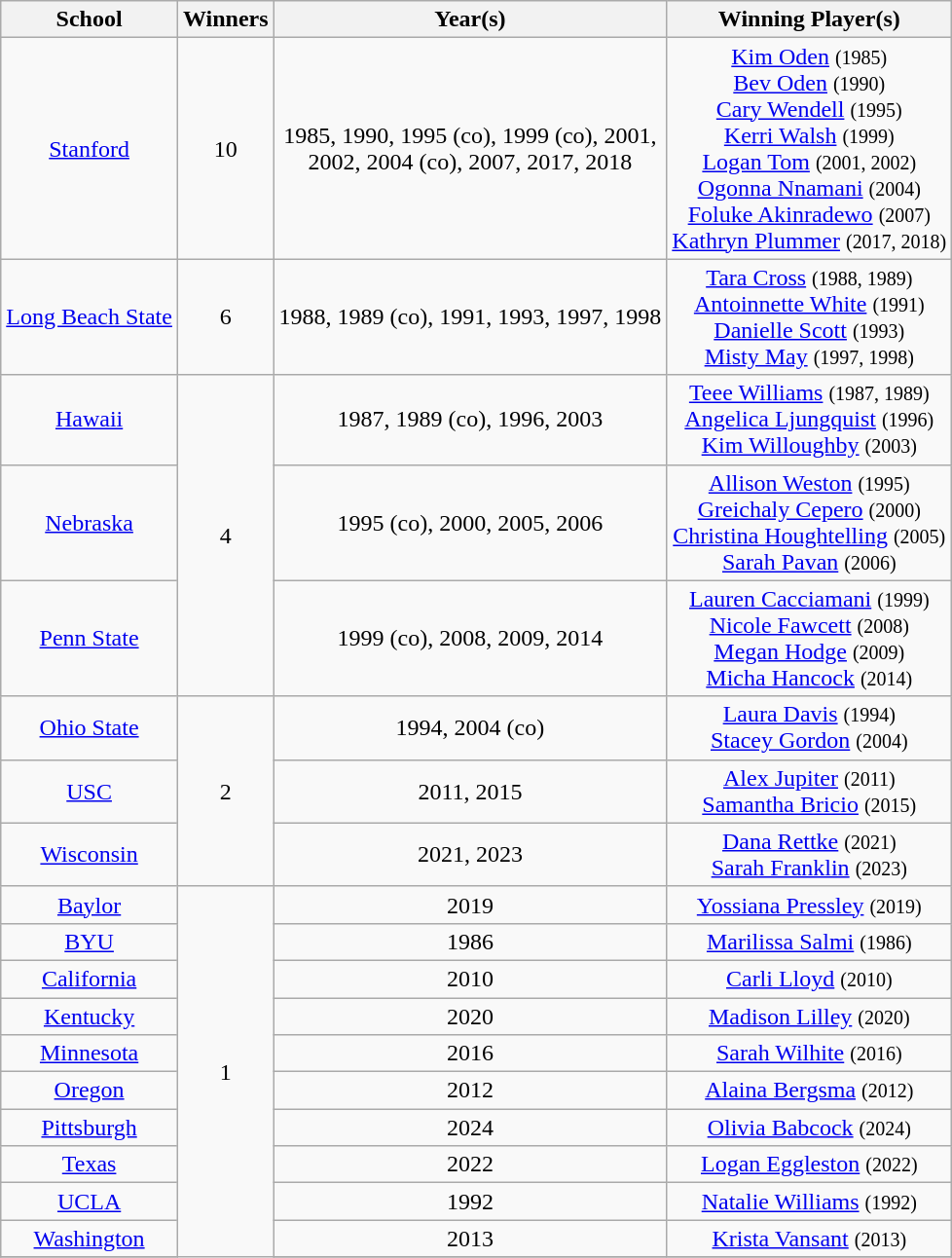<table class="wikitable sortable" style="text-align:center;" width="auto">
<tr>
<th>School</th>
<th>Winners</th>
<th>Year(s)</th>
<th>Winning Player(s)</th>
</tr>
<tr>
<td><a href='#'>Stanford</a></td>
<td>10</td>
<td>1985, 1990, 1995 (co), 1999 (co), 2001,<br> 2002, 2004 (co), 2007, 2017, 2018</td>
<td><a href='#'>Kim Oden</a> <small>(1985)</small><br><a href='#'>Bev Oden</a> <small>(1990)</small><br> <a href='#'>Cary Wendell</a> <small>(1995)</small><br><a href='#'>Kerri Walsh</a> <small>(1999)</small><br><a href='#'>Logan Tom</a> <small>(2001, 2002)</small><br> <a href='#'>Ogonna Nnamani</a> <small>(2004)</small><br><a href='#'>Foluke Akinradewo</a> <small>(2007)</small><br><a href='#'>Kathryn Plummer</a> <small>(2017, 2018)</small></td>
</tr>
<tr>
<td><a href='#'>Long Beach State</a></td>
<td>6</td>
<td>1988, 1989 (co), 1991, 1993, 1997, 1998</td>
<td><a href='#'>Tara Cross</a> <small>(1988, 1989)</small><br><a href='#'>Antoinnette White</a> <small>(1991)</small><br> <a href='#'>Danielle Scott</a> <small>(1993)</small><br><a href='#'>Misty May</a> <small>(1997, 1998)</small></td>
</tr>
<tr>
<td><a href='#'>Hawaii</a></td>
<td rowspan="3">4</td>
<td>1987, 1989 (co), 1996, 2003</td>
<td><a href='#'>Teee Williams</a> <small>(1987, 1989)</small><br><a href='#'>Angelica Ljungquist</a> <small>(1996)</small><br> <a href='#'>Kim Willoughby</a> <small>(2003)</small></td>
</tr>
<tr>
<td><a href='#'>Nebraska</a></td>
<td>1995 (co), 2000, 2005, 2006</td>
<td><a href='#'>Allison Weston</a> <small>(1995)</small><br><a href='#'>Greichaly Cepero</a> <small> (2000)</small><br><a href='#'>Christina Houghtelling</a> <small>(2005)</small><br><a href='#'>Sarah Pavan</a> <small> (2006)</small></td>
</tr>
<tr>
<td><a href='#'>Penn State</a></td>
<td>1999 (co), 2008, 2009, 2014</td>
<td><a href='#'>Lauren Cacciamani</a> <small>(1999)</small><br><a href='#'>Nicole Fawcett</a> <small> (2008)</small><br><a href='#'>Megan Hodge</a> <small>(2009)</small><br><a href='#'>Micha Hancock</a> <small> (2014)</small></td>
</tr>
<tr>
<td><a href='#'>Ohio State</a></td>
<td rowspan="3">2</td>
<td>1994, 2004 (co)</td>
<td><a href='#'>Laura Davis</a> <small>(1994)</small><br><a href='#'>Stacey Gordon</a> <small>(2004)</small></td>
</tr>
<tr>
<td><a href='#'>USC</a></td>
<td>2011, 2015</td>
<td><a href='#'>Alex Jupiter</a> <small>(2011)</small><br><a href='#'>Samantha Bricio</a> <small>(2015)</small></td>
</tr>
<tr>
<td><a href='#'>Wisconsin</a></td>
<td>2021, 2023</td>
<td><a href='#'>Dana Rettke</a> <small>(2021)</small><br> <a href='#'>Sarah Franklin</a> <small>(2023)</small></td>
</tr>
<tr>
<td><a href='#'>Baylor</a></td>
<td rowspan="11">1</td>
<td>2019</td>
<td><a href='#'>Yossiana Pressley</a> <small>(2019)</small></td>
</tr>
<tr>
<td><a href='#'>BYU</a></td>
<td>1986</td>
<td><a href='#'>Marilissa Salmi</a> <small>(1986)</small></td>
</tr>
<tr>
<td><a href='#'>California</a></td>
<td>2010</td>
<td><a href='#'>Carli Lloyd</a> <small>(2010)</small></td>
</tr>
<tr>
<td><a href='#'>Kentucky</a></td>
<td>2020</td>
<td><a href='#'>Madison Lilley</a> <small>(2020)</small></td>
</tr>
<tr>
<td><a href='#'>Minnesota</a></td>
<td>2016</td>
<td><a href='#'>Sarah Wilhite</a> <small>(2016)</small></td>
</tr>
<tr>
<td><a href='#'>Oregon</a></td>
<td>2012</td>
<td><a href='#'>Alaina Bergsma</a> <small>(2012)</small></td>
</tr>
<tr>
<td><a href='#'>Pittsburgh</a></td>
<td>2024</td>
<td><a href='#'>Olivia Babcock</a> <small>(2024)</small></td>
</tr>
<tr>
<td><a href='#'>Texas</a></td>
<td>2022</td>
<td><a href='#'>Logan Eggleston</a> <small>(2022)</small></td>
</tr>
<tr>
<td><a href='#'>UCLA</a></td>
<td>1992</td>
<td><a href='#'>Natalie Williams</a> <small>(1992)</small></td>
</tr>
<tr>
<td><a href='#'>Washington</a></td>
<td>2013</td>
<td><a href='#'>Krista Vansant</a> <small>(2013)</small></td>
</tr>
<tr>
</tr>
</table>
